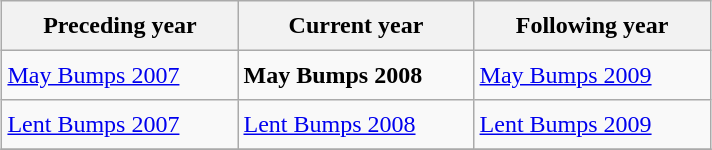<table class="wikitable" style="margin:1em auto; height:100px" align="center">
<tr>
<th width=150>Preceding year</th>
<th width=150>Current year</th>
<th width=150>Following year</th>
</tr>
<tr>
<td><a href='#'>May Bumps 2007</a></td>
<td><strong>May Bumps 2008</strong></td>
<td><a href='#'>May Bumps 2009</a></td>
</tr>
<tr>
<td><a href='#'>Lent Bumps 2007</a></td>
<td><a href='#'>Lent Bumps 2008</a></td>
<td><a href='#'>Lent Bumps 2009</a></td>
</tr>
<tr>
</tr>
</table>
